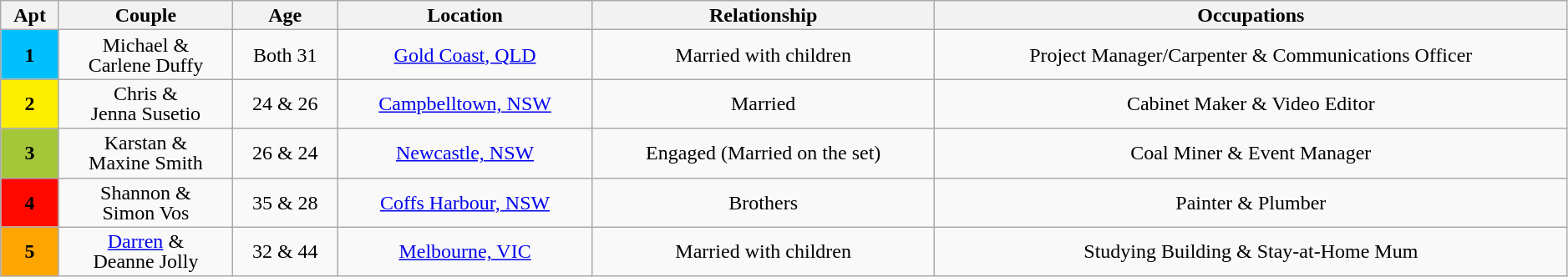<table class="wikitable plainrowheaders" style="text-align:center; line-height:16px; width:99%;">
<tr valign="top">
<th>Apt</th>
<th>Couple</th>
<th>Age</th>
<th>Location</th>
<th>Relationship</th>
<th>Occupations</th>
</tr>
<tr>
<th scope="col" style="background:#00BFFF; color:black;">1</th>
<td>Michael &<br>Carlene Duffy</td>
<td>Both 31</td>
<td><a href='#'>Gold Coast, QLD</a></td>
<td>Married with children</td>
<td>Project Manager/Carpenter & Communications Officer</td>
</tr>
<tr>
<th scope="col" style="background:#FDEE00; color:black;">2</th>
<td>Chris &<br>Jenna Susetio</td>
<td>24 & 26</td>
<td><a href='#'>Campbelltown, NSW</a></td>
<td>Married</td>
<td>Cabinet Maker & Video Editor</td>
</tr>
<tr>
<th scope="col" style="background:#A4C639; color:black;">3</th>
<td>Karstan &<br>Maxine Smith</td>
<td>26 & 24</td>
<td><a href='#'>Newcastle, NSW</a></td>
<td>Engaged (Married on the set)</td>
<td>Coal Miner & Event Manager</td>
</tr>
<tr>
<th scope="col" style="background:#FF0800; color:black;">4</th>
<td>Shannon &<br>Simon Vos</td>
<td>35 & 28</td>
<td><a href='#'>Coffs Harbour, NSW</a></td>
<td>Brothers</td>
<td>Painter & Plumber</td>
</tr>
<tr>
<th scope="col" style="background:#FFA500; color:black;">5</th>
<td><a href='#'>Darren</a> &<br>Deanne Jolly</td>
<td>32 & 44</td>
<td><a href='#'>Melbourne, VIC</a></td>
<td>Married with children</td>
<td>Studying Building & Stay-at-Home Mum</td>
</tr>
</table>
